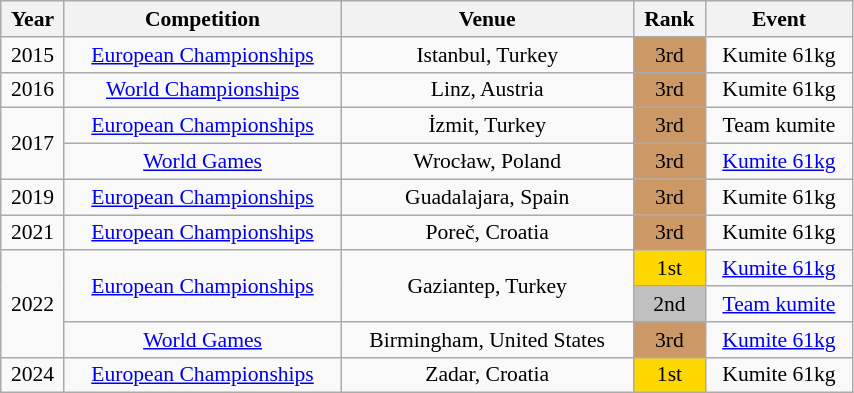<table class="wikitable sortable" width=45% style="font-size:90%; text-align:center;">
<tr>
<th>Year</th>
<th>Competition</th>
<th>Venue</th>
<th>Rank</th>
<th>Event</th>
</tr>
<tr>
<td>2015</td>
<td><a href='#'>European Championships</a></td>
<td>Istanbul, Turkey</td>
<td bgcolor="cc9966">3rd</td>
<td>Kumite 61kg</td>
</tr>
<tr>
<td>2016</td>
<td><a href='#'>World Championships</a></td>
<td>Linz, Austria</td>
<td bgcolor="cc9966">3rd</td>
<td>Kumite 61kg</td>
</tr>
<tr>
<td rowspan=2>2017</td>
<td><a href='#'>European Championships</a></td>
<td>İzmit, Turkey</td>
<td bgcolor="cc9966">3rd</td>
<td>Team kumite</td>
</tr>
<tr>
<td><a href='#'>World Games</a></td>
<td>Wrocław, Poland</td>
<td bgcolor="cc9966">3rd</td>
<td><a href='#'>Kumite 61kg</a></td>
</tr>
<tr>
<td>2019</td>
<td><a href='#'>European Championships</a></td>
<td>Guadalajara, Spain</td>
<td bgcolor="cc9966">3rd</td>
<td>Kumite 61kg</td>
</tr>
<tr>
<td>2021</td>
<td><a href='#'>European Championships</a></td>
<td>Poreč, Croatia</td>
<td bgcolor="cc9966">3rd</td>
<td>Kumite 61kg</td>
</tr>
<tr>
<td rowspan=3>2022</td>
<td rowspan=2><a href='#'>European Championships</a></td>
<td rowspan=2>Gaziantep, Turkey</td>
<td bgcolor="gold">1st</td>
<td><a href='#'>Kumite 61kg</a></td>
</tr>
<tr>
<td bgcolor="silver">2nd</td>
<td><a href='#'>Team kumite</a></td>
</tr>
<tr>
<td><a href='#'>World Games</a></td>
<td>Birmingham, United States</td>
<td bgcolor="cc9966">3rd</td>
<td><a href='#'>Kumite 61kg</a></td>
</tr>
<tr>
<td>2024</td>
<td><a href='#'>European Championships</a></td>
<td>Zadar, Croatia</td>
<td bgcolor="gold">1st</td>
<td>Kumite 61kg</td>
</tr>
</table>
